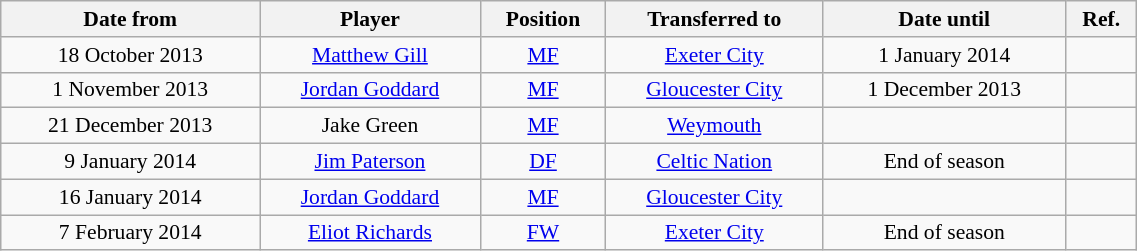<table class="wikitable"  style="text-align:center; font-size:90%; width:60%;">
<tr>
<th>Date from</th>
<th>Player</th>
<th>Position</th>
<th>Transferred to</th>
<th>Date until</th>
<th>Ref.</th>
</tr>
<tr>
<td>18 October 2013</td>
<td><a href='#'>Matthew Gill</a></td>
<td><a href='#'>MF</a></td>
<td><a href='#'>Exeter City</a></td>
<td>1 January 2014</td>
<td></td>
</tr>
<tr>
<td>1 November 2013</td>
<td><a href='#'>Jordan Goddard</a></td>
<td><a href='#'>MF</a></td>
<td><a href='#'>Gloucester City</a></td>
<td>1 December 2013</td>
<td></td>
</tr>
<tr>
<td>21 December 2013</td>
<td>Jake Green</td>
<td><a href='#'>MF</a></td>
<td><a href='#'>Weymouth</a></td>
<td></td>
<td></td>
</tr>
<tr>
<td>9 January 2014</td>
<td><a href='#'>Jim Paterson</a></td>
<td><a href='#'>DF</a></td>
<td><a href='#'>Celtic Nation</a></td>
<td>End of season</td>
<td></td>
</tr>
<tr>
<td>16 January 2014</td>
<td><a href='#'>Jordan Goddard</a></td>
<td><a href='#'>MF</a></td>
<td><a href='#'>Gloucester City</a></td>
<td></td>
<td></td>
</tr>
<tr>
<td>7 February 2014</td>
<td><a href='#'>Eliot Richards</a></td>
<td><a href='#'>FW</a></td>
<td><a href='#'>Exeter City</a></td>
<td>End of season</td>
<td></td>
</tr>
</table>
